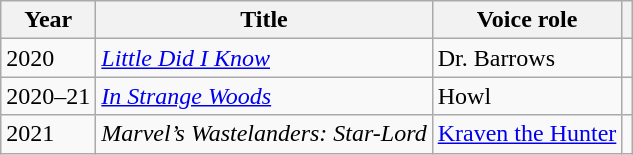<table class="wikitable sortable">
<tr>
<th>Year</th>
<th>Title</th>
<th>Voice role</th>
<th class="unsortable"></th>
</tr>
<tr>
<td>2020</td>
<td><em><a href='#'>Little Did I Know</a></em></td>
<td>Dr. Barrows</td>
<td></td>
</tr>
<tr>
<td>2020–21</td>
<td><em><a href='#'>In Strange Woods</a></em></td>
<td>Howl</td>
<td></td>
</tr>
<tr>
<td>2021</td>
<td><em>Marvel’s Wastelanders: Star-Lord</em></td>
<td><a href='#'>Kraven the Hunter</a></td>
<td></td>
</tr>
</table>
